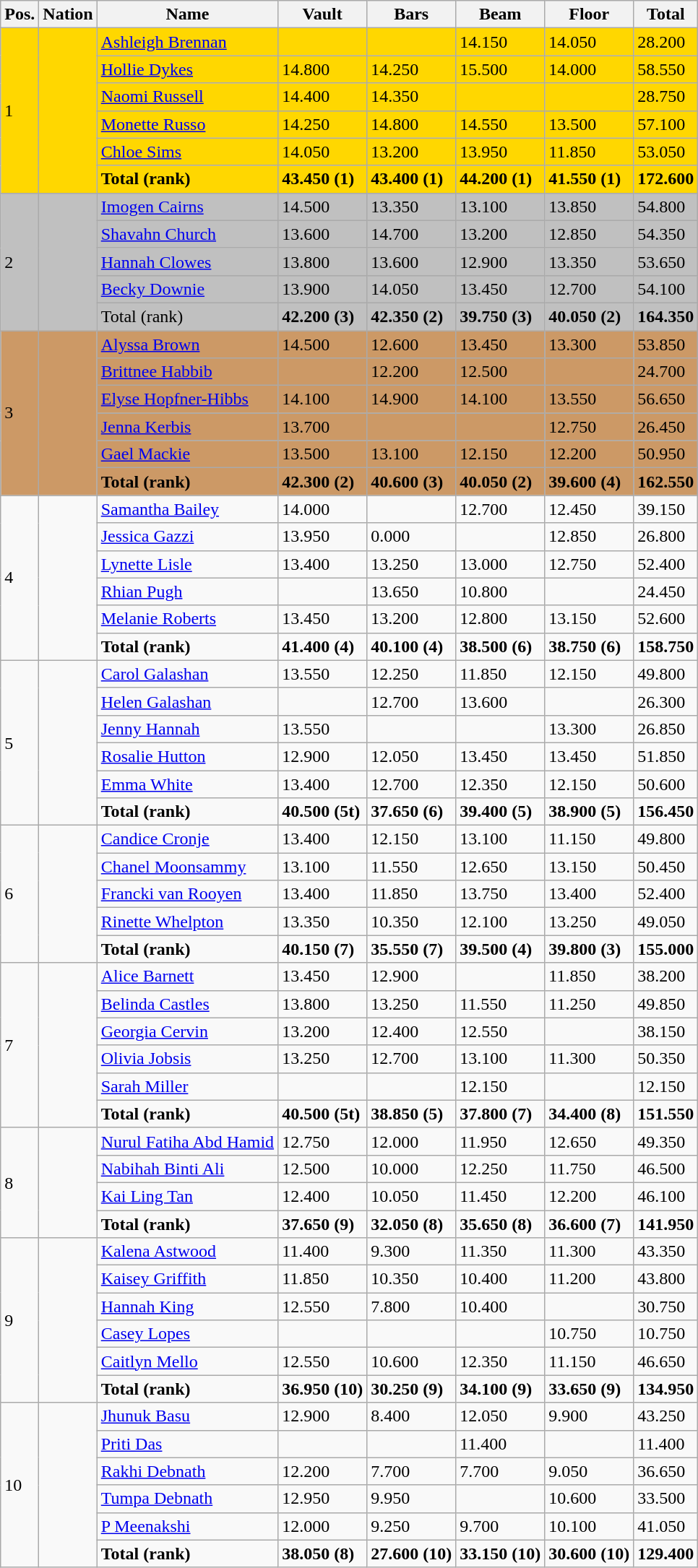<table class="wikitable">
<tr>
<th>Pos.</th>
<th>Nation</th>
<th>Name</th>
<th>Vault</th>
<th>Bars</th>
<th>Beam</th>
<th>Floor</th>
<th>Total</th>
</tr>
<tr bgcolor="gold">
<td rowspan="6">1</td>
<td rowspan="6"></td>
<td><a href='#'>Ashleigh Brennan</a></td>
<td></td>
<td></td>
<td>14.150</td>
<td>14.050</td>
<td>28.200</td>
</tr>
<tr bgcolor="gold">
<td><a href='#'>Hollie Dykes</a></td>
<td>14.800</td>
<td>14.250</td>
<td>15.500</td>
<td>14.000</td>
<td>58.550</td>
</tr>
<tr bgcolor="gold">
<td><a href='#'>Naomi Russell</a></td>
<td>14.400</td>
<td>14.350</td>
<td></td>
<td></td>
<td>28.750</td>
</tr>
<tr bgcolor="gold">
<td><a href='#'>Monette Russo</a></td>
<td>14.250</td>
<td>14.800</td>
<td>14.550</td>
<td>13.500</td>
<td>57.100</td>
</tr>
<tr bgcolor="gold">
<td><a href='#'>Chloe Sims</a></td>
<td>14.050</td>
<td>13.200</td>
<td>13.950</td>
<td>11.850</td>
<td>53.050</td>
</tr>
<tr bgcolor="gold">
<td><strong>Total (rank)</strong></td>
<td><strong>43.450 (1)</strong></td>
<td><strong>43.400 (1)</strong></td>
<td><strong>44.200 (1)</strong></td>
<td><strong>41.550 (1)</strong></td>
<td><strong>172.600</strong></td>
</tr>
<tr bgcolor="silver">
<td rowspan="5">2</td>
<td rowspan="5"></td>
<td><a href='#'>Imogen Cairns</a></td>
<td>14.500</td>
<td>13.350</td>
<td>13.100</td>
<td>13.850</td>
<td>54.800</td>
</tr>
<tr bgcolor="silver">
<td><a href='#'>Shavahn Church</a></td>
<td>13.600</td>
<td>14.700</td>
<td>13.200</td>
<td>12.850</td>
<td>54.350</td>
</tr>
<tr bgcolor="silver">
<td><a href='#'>Hannah Clowes</a></td>
<td>13.800</td>
<td>13.600</td>
<td>12.900</td>
<td>13.350</td>
<td>53.650</td>
</tr>
<tr bgcolor="silver">
<td><a href='#'>Becky Downie</a></td>
<td>13.900</td>
<td>14.050</td>
<td>13.450</td>
<td>12.700</td>
<td>54.100</td>
</tr>
<tr bgcolor="silver">
<td>Total (rank)</td>
<td><strong>42.200 (3)</strong></td>
<td><strong>42.350 (2)</strong></td>
<td><strong>39.750 (3)</strong></td>
<td><strong>40.050 (2)</strong></td>
<td><strong>164.350</strong></td>
</tr>
<tr bgcolor="cc9966">
<td rowspan="6">3</td>
<td rowspan="6"></td>
<td><a href='#'>Alyssa Brown</a></td>
<td>14.500</td>
<td>12.600</td>
<td>13.450</td>
<td>13.300</td>
<td>53.850</td>
</tr>
<tr bgcolor="cc9966">
<td><a href='#'>Brittnee Habbib</a></td>
<td></td>
<td>12.200</td>
<td>12.500</td>
<td></td>
<td>24.700</td>
</tr>
<tr bgcolor="cc9966">
<td><a href='#'>Elyse Hopfner-Hibbs</a></td>
<td>14.100</td>
<td>14.900</td>
<td>14.100</td>
<td>13.550</td>
<td>56.650</td>
</tr>
<tr bgcolor="cc9966">
<td><a href='#'>Jenna Kerbis</a></td>
<td>13.700</td>
<td></td>
<td></td>
<td>12.750</td>
<td>26.450</td>
</tr>
<tr bgcolor="cc9966">
<td><a href='#'>Gael Mackie</a></td>
<td>13.500</td>
<td>13.100</td>
<td>12.150</td>
<td>12.200</td>
<td>50.950</td>
</tr>
<tr bgcolor="cc9966">
<td><strong>Total (rank)</strong></td>
<td><strong>42.300 (2)</strong></td>
<td><strong>40.600 (3)</strong></td>
<td><strong>40.050 (2)</strong></td>
<td><strong>39.600 (4)</strong></td>
<td><strong>162.550</strong></td>
</tr>
<tr>
<td rowspan="6">4</td>
<td rowspan="6"></td>
<td><a href='#'>Samantha Bailey</a></td>
<td>14.000</td>
<td></td>
<td>12.700</td>
<td>12.450</td>
<td>39.150</td>
</tr>
<tr>
<td><a href='#'>Jessica Gazzi</a></td>
<td>13.950</td>
<td>0.000</td>
<td></td>
<td>12.850</td>
<td>26.800</td>
</tr>
<tr>
<td><a href='#'>Lynette Lisle</a></td>
<td>13.400</td>
<td>13.250</td>
<td>13.000</td>
<td>12.750</td>
<td>52.400</td>
</tr>
<tr>
<td><a href='#'>Rhian Pugh</a></td>
<td></td>
<td>13.650</td>
<td>10.800</td>
<td></td>
<td>24.450</td>
</tr>
<tr>
<td><a href='#'>Melanie Roberts</a></td>
<td>13.450</td>
<td>13.200</td>
<td>12.800</td>
<td>13.150</td>
<td>52.600</td>
</tr>
<tr>
<td><strong>Total (rank)</strong></td>
<td><strong>41.400 (4)</strong></td>
<td><strong>40.100 (4)</strong></td>
<td><strong>38.500 (6)</strong></td>
<td><strong>38.750 (6)</strong></td>
<td><strong>158.750</strong></td>
</tr>
<tr>
<td rowspan="6">5</td>
<td rowspan="6"></td>
<td><a href='#'>Carol Galashan</a></td>
<td>13.550</td>
<td>12.250</td>
<td>11.850</td>
<td>12.150</td>
<td>49.800</td>
</tr>
<tr>
<td><a href='#'>Helen Galashan</a></td>
<td></td>
<td>12.700</td>
<td>13.600</td>
<td></td>
<td>26.300</td>
</tr>
<tr>
<td><a href='#'>Jenny Hannah</a></td>
<td>13.550</td>
<td></td>
<td></td>
<td>13.300</td>
<td>26.850</td>
</tr>
<tr>
<td><a href='#'>Rosalie Hutton</a></td>
<td>12.900</td>
<td>12.050</td>
<td>13.450</td>
<td>13.450</td>
<td>51.850</td>
</tr>
<tr>
<td><a href='#'>Emma White</a></td>
<td>13.400</td>
<td>12.700</td>
<td>12.350</td>
<td>12.150</td>
<td>50.600</td>
</tr>
<tr>
<td><strong>Total (rank)</strong></td>
<td><strong>40.500 (5t)</strong></td>
<td><strong>37.650 (6)</strong></td>
<td><strong>39.400 (5)</strong></td>
<td><strong>38.900 (5)</strong></td>
<td><strong>156.450</strong></td>
</tr>
<tr>
<td rowspan="5">6</td>
<td rowspan="5"></td>
<td><a href='#'>Candice Cronje</a></td>
<td>13.400</td>
<td>12.150</td>
<td>13.100</td>
<td>11.150</td>
<td>49.800</td>
</tr>
<tr>
<td><a href='#'>Chanel Moonsammy</a></td>
<td>13.100</td>
<td>11.550</td>
<td>12.650</td>
<td>13.150</td>
<td>50.450</td>
</tr>
<tr>
<td><a href='#'>Francki van Rooyen</a></td>
<td>13.400</td>
<td>11.850</td>
<td>13.750</td>
<td>13.400</td>
<td>52.400</td>
</tr>
<tr>
<td><a href='#'>Rinette Whelpton</a></td>
<td>13.350</td>
<td>10.350</td>
<td>12.100</td>
<td>13.250</td>
<td>49.050</td>
</tr>
<tr>
<td><strong>Total (rank)</strong></td>
<td><strong>40.150 (7)</strong></td>
<td><strong>35.550 (7)</strong></td>
<td><strong>39.500 (4)</strong></td>
<td><strong>39.800 (3)</strong></td>
<td><strong>155.000</strong></td>
</tr>
<tr>
<td rowspan="6">7</td>
<td rowspan="6"></td>
<td><a href='#'>Alice Barnett</a></td>
<td>13.450</td>
<td>12.900</td>
<td></td>
<td>11.850</td>
<td>38.200</td>
</tr>
<tr>
<td><a href='#'>Belinda Castles</a></td>
<td>13.800</td>
<td>13.250</td>
<td>11.550</td>
<td>11.250</td>
<td>49.850</td>
</tr>
<tr>
<td><a href='#'>Georgia Cervin</a></td>
<td>13.200</td>
<td>12.400</td>
<td>12.550</td>
<td></td>
<td>38.150</td>
</tr>
<tr>
<td><a href='#'>Olivia Jobsis</a></td>
<td>13.250</td>
<td>12.700</td>
<td>13.100</td>
<td>11.300</td>
<td>50.350</td>
</tr>
<tr>
<td><a href='#'>Sarah Miller</a></td>
<td></td>
<td></td>
<td>12.150</td>
<td></td>
<td>12.150</td>
</tr>
<tr>
<td><strong>Total (rank)</strong></td>
<td><strong>40.500 (5t)</strong></td>
<td><strong>38.850 (5)</strong></td>
<td><strong>37.800 (7)</strong></td>
<td><strong>34.400 (8)</strong></td>
<td><strong>151.550</strong></td>
</tr>
<tr>
<td rowspan="4">8</td>
<td rowspan="4"></td>
<td><a href='#'>Nurul Fatiha Abd Hamid</a></td>
<td>12.750</td>
<td>12.000</td>
<td>11.950</td>
<td>12.650</td>
<td>49.350</td>
</tr>
<tr>
<td><a href='#'>Nabihah Binti Ali</a></td>
<td>12.500</td>
<td>10.000</td>
<td>12.250</td>
<td>11.750</td>
<td>46.500</td>
</tr>
<tr>
<td><a href='#'>Kai Ling Tan</a></td>
<td>12.400</td>
<td>10.050</td>
<td>11.450</td>
<td>12.200</td>
<td>46.100</td>
</tr>
<tr>
<td><strong>Total (rank)</strong></td>
<td><strong>37.650 (9)</strong></td>
<td><strong>32.050 (8)</strong></td>
<td><strong>35.650 (8)</strong></td>
<td><strong>36.600 (7)</strong></td>
<td><strong>141.950</strong></td>
</tr>
<tr>
<td rowspan="6">9</td>
<td rowspan="6"></td>
<td><a href='#'>Kalena Astwood</a></td>
<td>11.400</td>
<td>9.300</td>
<td>11.350</td>
<td>11.300</td>
<td>43.350</td>
</tr>
<tr>
<td><a href='#'>Kaisey Griffith</a></td>
<td>11.850</td>
<td>10.350</td>
<td>10.400</td>
<td>11.200</td>
<td>43.800</td>
</tr>
<tr>
<td><a href='#'>Hannah King</a></td>
<td>12.550</td>
<td>7.800</td>
<td>10.400</td>
<td></td>
<td>30.750</td>
</tr>
<tr>
<td><a href='#'>Casey Lopes</a></td>
<td></td>
<td></td>
<td></td>
<td>10.750</td>
<td>10.750</td>
</tr>
<tr>
<td><a href='#'>Caitlyn Mello</a></td>
<td>12.550</td>
<td>10.600</td>
<td>12.350</td>
<td>11.150</td>
<td>46.650</td>
</tr>
<tr>
<td><strong>Total (rank)</strong></td>
<td><strong>36.950 (10)</strong></td>
<td><strong>30.250 (9)</strong></td>
<td><strong>34.100 (9)</strong></td>
<td><strong>33.650 (9)</strong></td>
<td><strong>134.950</strong></td>
</tr>
<tr>
<td rowspan="6">10</td>
<td rowspan="6"></td>
<td><a href='#'>Jhunuk Basu</a></td>
<td>12.900</td>
<td>8.400</td>
<td>12.050</td>
<td>9.900</td>
<td>43.250</td>
</tr>
<tr>
<td><a href='#'>Priti Das</a></td>
<td></td>
<td></td>
<td>11.400</td>
<td></td>
<td>11.400</td>
</tr>
<tr>
<td><a href='#'>Rakhi Debnath</a></td>
<td>12.200</td>
<td>7.700</td>
<td>7.700</td>
<td>9.050</td>
<td>36.650</td>
</tr>
<tr>
<td><a href='#'>Tumpa Debnath</a></td>
<td>12.950</td>
<td>9.950</td>
<td></td>
<td>10.600</td>
<td>33.500</td>
</tr>
<tr>
<td><a href='#'>P Meenakshi</a></td>
<td>12.000</td>
<td>9.250</td>
<td>9.700</td>
<td>10.100</td>
<td>41.050</td>
</tr>
<tr>
<td><strong>Total (rank)</strong></td>
<td><strong>38.050 (8)</strong></td>
<td><strong>27.600 (10)</strong></td>
<td><strong>33.150 (10)</strong></td>
<td><strong>30.600 (10)</strong></td>
<td><strong>129.400</strong></td>
</tr>
</table>
